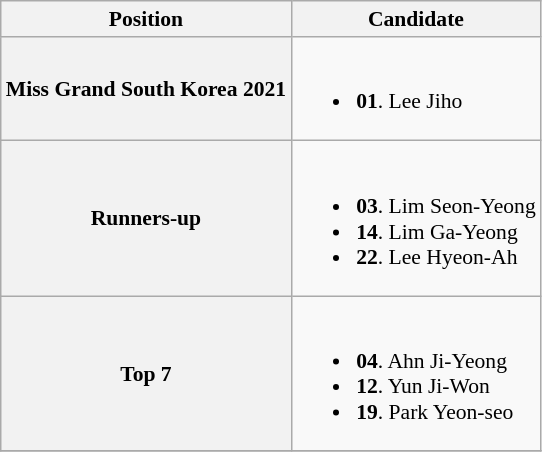<table class="wikitable" style="font-size: 90%;">
<tr>
<th>Position</th>
<th>Candidate</th>
</tr>
<tr>
<th>Miss Grand South Korea 2021</th>
<td><br><ul><li><strong>01</strong>. Lee Jiho</li></ul></td>
</tr>
<tr>
<th>Runners-up</th>
<td><br><ul><li><strong>03</strong>. Lim Seon-Yeong</li><li><strong>14</strong>. Lim Ga-Yeong</li><li><strong>22</strong>. Lee Hyeon-Ah</li></ul></td>
</tr>
<tr>
<th>Top 7</th>
<td><br><ul><li><strong>04</strong>. Ahn Ji-Yeong</li><li><strong>12</strong>. Yun Ji-Won</li><li><strong>19</strong>. Park Yeon-seo</li></ul></td>
</tr>
<tr>
</tr>
</table>
